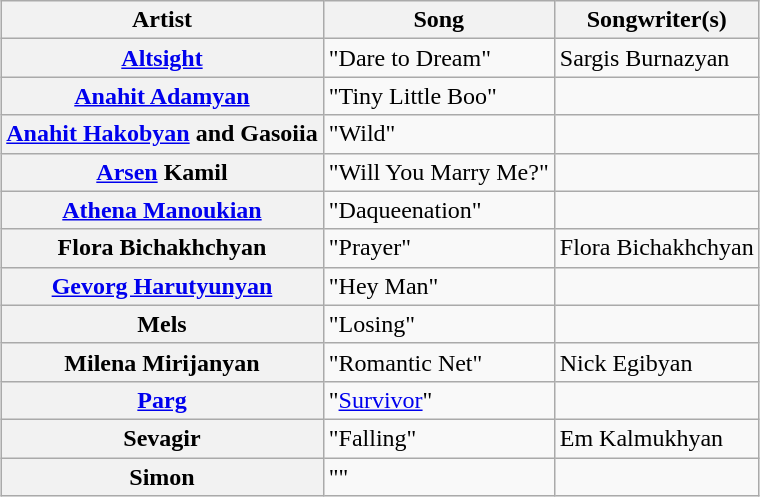<table class="sortable wikitable plainrowheaders" style="margin: 1em auto 1em auto; text-align:left">
<tr>
<th>Artist</th>
<th>Song</th>
<th class="unsortable">Songwriter(s)</th>
</tr>
<tr>
<th scope="row"><a href='#'>Altsight</a></th>
<td>"Dare to Dream"</td>
<td>Sargis Burnazyan</td>
</tr>
<tr>
<th scope="row"><a href='#'>Anahit Adamyan</a></th>
<td>"Tiny Little Boo"</td>
<td></td>
</tr>
<tr>
<th scope="row"><a href='#'>Anahit Hakobyan</a> and Gasoiia</th>
<td>"Wild"</td>
<td></td>
</tr>
<tr>
<th scope="row"><a href='#'>Arsen</a>  Kamil</th>
<td>"Will You Marry Me?"</td>
<td></td>
</tr>
<tr>
<th scope="row"><a href='#'>Athena Manoukian</a></th>
<td>"Daqueenation"</td>
<td></td>
</tr>
<tr>
<th scope="row">Flora Bichakhchyan</th>
<td>"Prayer"</td>
<td>Flora Bichakhchyan</td>
</tr>
<tr>
<th scope="row"><a href='#'>Gevorg Harutyunyan</a></th>
<td>"Hey Man"</td>
<td></td>
</tr>
<tr>
<th scope="row">Mels</th>
<td>"Losing"</td>
<td></td>
</tr>
<tr>
<th scope="row">Milena Mirijanyan</th>
<td>"Romantic Net"</td>
<td>Nick Egibyan</td>
</tr>
<tr>
<th scope="row"><a href='#'>Parg</a></th>
<td>"<a href='#'>Survivor</a>"</td>
<td></td>
</tr>
<tr>
<th scope="row">Sevagir</th>
<td>"Falling"</td>
<td>Em Kalmukhyan</td>
</tr>
<tr>
<th scope="row">Simon</th>
<td>"" </td>
<td></td>
</tr>
</table>
